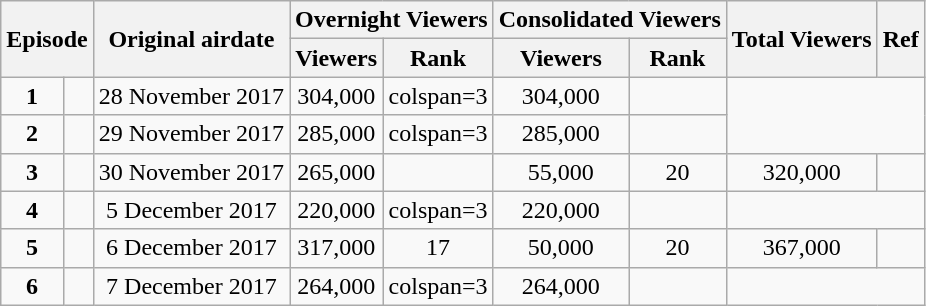<table class="wikitable" style="text-align:center;">
<tr>
<th rowspan=2 colspan="2">Episode</th>
<th rowspan=2>Original airdate</th>
<th colspan=2>Overnight Viewers</th>
<th colspan=2>Consolidated Viewers</th>
<th rowspan=2>Total Viewers</th>
<th rowspan=2>Ref</th>
</tr>
<tr>
<th>Viewers</th>
<th>Rank</th>
<th>Viewers</th>
<th>Rank</th>
</tr>
<tr>
<td><strong>1</strong></td>
<td></td>
<td>28 November 2017</td>
<td>304,000</td>
<td>colspan=3 </td>
<td>304,000</td>
<td></td>
</tr>
<tr>
<td><strong>2</strong></td>
<td></td>
<td>29 November 2017</td>
<td>285,000</td>
<td>colspan=3 </td>
<td>285,000</td>
<td></td>
</tr>
<tr>
<td><strong>3</strong></td>
<td></td>
<td>30 November 2017</td>
<td>265,000</td>
<td></td>
<td>55,000</td>
<td>20</td>
<td>320,000</td>
<td></td>
</tr>
<tr>
<td><strong>4</strong></td>
<td></td>
<td>5 December 2017</td>
<td>220,000</td>
<td>colspan=3 </td>
<td>220,000</td>
<td></td>
</tr>
<tr>
<td><strong>5</strong></td>
<td></td>
<td>6 December 2017</td>
<td>317,000</td>
<td>17</td>
<td>50,000</td>
<td>20</td>
<td>367,000</td>
<td></td>
</tr>
<tr>
<td><strong>6</strong></td>
<td></td>
<td>7 December 2017</td>
<td>264,000</td>
<td>colspan=3 </td>
<td>264,000</td>
<td></td>
</tr>
</table>
